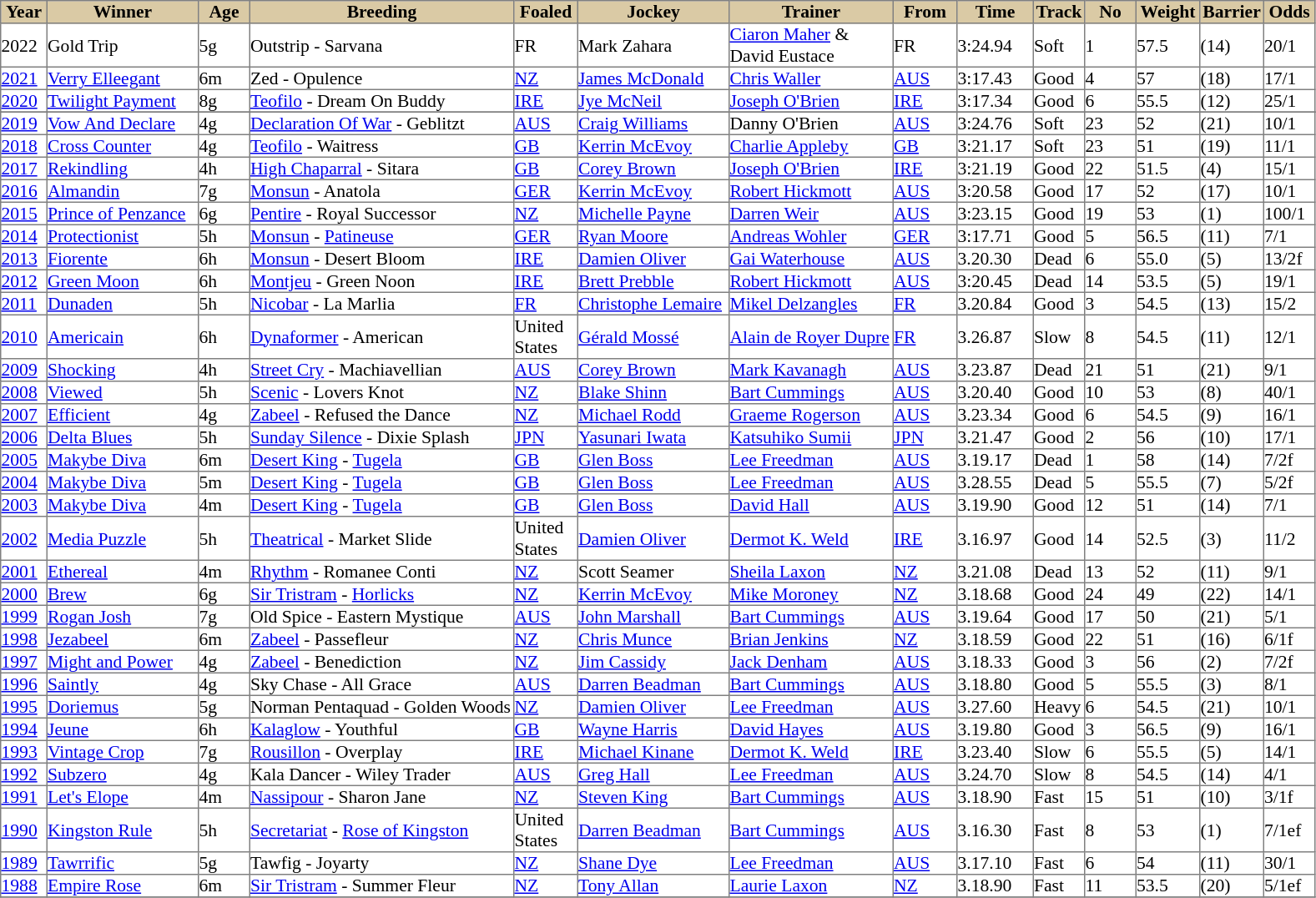<table class = "sortable" | border="1" cellpadding="0" style="border-collapse: collapse; font-size:90%">
<tr bgcolor="#dacaa5" align="center">
<th width="36px">Year</th>
<th width="120px">Winner</th>
<th width="40px">Age</th>
<th width="210px">Breeding</th>
<th width="50px">Foaled</th>
<th width="120px">Jockey</th>
<th width="130px">Trainer</th>
<th width="50px">From</th>
<th width="60px">Time</th>
<th width="40px">Track</th>
<th width="40px">No</th>
<th width="50px">Weight</th>
<th width="50px">Barrier</th>
<th width="40px">Odds</th>
</tr>
<tr>
<td>2022</td>
<td>Gold Trip</td>
<td>5g</td>
<td>Outstrip - Sarvana</td>
<td>FR</td>
<td>Mark Zahara</td>
<td><a href='#'>Ciaron Maher</a> & David Eustace</td>
<td>FR</td>
<td>3:24.94</td>
<td>Soft</td>
<td>1</td>
<td>57.5</td>
<td>(14)</td>
<td>20/1</td>
</tr>
<tr>
<td><a href='#'>2021</a></td>
<td><a href='#'>Verry Elleegant</a></td>
<td>6m</td>
<td>Zed - Opulence</td>
<td><a href='#'>NZ</a></td>
<td><a href='#'>James McDonald</a></td>
<td><a href='#'>Chris Waller</a></td>
<td><a href='#'>AUS</a></td>
<td>3:17.43</td>
<td>Good</td>
<td>4</td>
<td>57</td>
<td>(18)</td>
<td>17/1</td>
</tr>
<tr>
<td><a href='#'>2020</a></td>
<td><a href='#'>Twilight Payment</a></td>
<td>8g</td>
<td><a href='#'>Teofilo</a> - Dream On Buddy</td>
<td><a href='#'>IRE</a></td>
<td><a href='#'>Jye McNeil</a></td>
<td><a href='#'>Joseph O'Brien</a></td>
<td><a href='#'>IRE</a></td>
<td>3:17.34</td>
<td>Good</td>
<td>6</td>
<td>55.5</td>
<td>(12)</td>
<td>25/1</td>
</tr>
<tr>
</tr>
<tr>
<td><a href='#'>2019</a></td>
<td><a href='#'>Vow And Declare</a></td>
<td>4g</td>
<td><a href='#'>Declaration Of War</a> - Geblitzt</td>
<td><a href='#'>AUS</a></td>
<td><a href='#'>Craig Williams</a></td>
<td>Danny O'Brien</td>
<td><a href='#'>AUS</a></td>
<td>3:24.76</td>
<td>Soft</td>
<td>23</td>
<td>52</td>
<td>(21)</td>
<td>10/1</td>
</tr>
<tr>
<td><a href='#'>2018</a></td>
<td><a href='#'>Cross Counter</a></td>
<td>4g</td>
<td><a href='#'>Teofilo</a> - Waitress</td>
<td><a href='#'>GB</a></td>
<td><a href='#'>Kerrin McEvoy</a></td>
<td><a href='#'>Charlie Appleby</a></td>
<td><a href='#'>GB</a></td>
<td>3:21.17</td>
<td>Soft</td>
<td>23</td>
<td>51</td>
<td>(19)</td>
<td>11/1</td>
</tr>
<tr>
<td><a href='#'>2017</a></td>
<td><a href='#'>Rekindling</a></td>
<td>4h</td>
<td><a href='#'>High Chaparral</a> - Sitara</td>
<td><a href='#'>GB</a></td>
<td><a href='#'>Corey Brown</a></td>
<td><a href='#'>Joseph O'Brien</a></td>
<td><a href='#'>IRE</a></td>
<td>3:21.19</td>
<td>Good</td>
<td>22</td>
<td>51.5</td>
<td>(4)</td>
<td>15/1</td>
</tr>
<tr>
<td><a href='#'>2016</a></td>
<td><a href='#'>Almandin</a></td>
<td>7g</td>
<td><a href='#'>Monsun</a> - Anatola</td>
<td><a href='#'>GER</a></td>
<td><a href='#'>Kerrin McEvoy</a></td>
<td><a href='#'>Robert Hickmott</a></td>
<td><a href='#'>AUS</a></td>
<td>3:20.58</td>
<td>Good</td>
<td>17</td>
<td>52</td>
<td>(17)</td>
<td>10/1</td>
</tr>
<tr>
<td><a href='#'>2015</a></td>
<td><a href='#'>Prince of Penzance</a></td>
<td>6g</td>
<td><a href='#'>Pentire</a> - Royal Successor</td>
<td><a href='#'>NZ</a></td>
<td><a href='#'>Michelle Payne</a></td>
<td><a href='#'>Darren Weir</a></td>
<td><a href='#'>AUS</a></td>
<td>3:23.15</td>
<td>Good</td>
<td>19</td>
<td>53</td>
<td>(1)</td>
<td>100/1</td>
</tr>
<tr>
<td><a href='#'>2014</a></td>
<td><a href='#'>Protectionist</a></td>
<td>5h</td>
<td><a href='#'>Monsun</a> - <a href='#'>Patineuse</a></td>
<td><a href='#'>GER</a></td>
<td><a href='#'>Ryan Moore</a></td>
<td><a href='#'>Andreas Wohler</a></td>
<td><a href='#'>GER</a></td>
<td>3:17.71</td>
<td>Good</td>
<td>5</td>
<td>56.5</td>
<td>(11)</td>
<td>7/1</td>
</tr>
<tr>
<td><a href='#'>2013</a></td>
<td><a href='#'>Fiorente</a></td>
<td>6h</td>
<td><a href='#'>Monsun</a> - Desert Bloom</td>
<td><a href='#'>IRE</a></td>
<td><a href='#'>Damien Oliver</a></td>
<td><a href='#'>Gai Waterhouse</a></td>
<td><a href='#'>AUS</a></td>
<td>3.20.30</td>
<td>Dead</td>
<td>6</td>
<td>55.0</td>
<td>(5)</td>
<td>13/2f</td>
</tr>
<tr>
<td><a href='#'>2012</a></td>
<td><a href='#'>Green Moon</a></td>
<td>6h</td>
<td><a href='#'>Montjeu</a> - Green Noon</td>
<td><a href='#'>IRE</a></td>
<td><a href='#'>Brett Prebble</a></td>
<td><a href='#'>Robert Hickmott</a></td>
<td><a href='#'>AUS</a></td>
<td>3:20.45</td>
<td>Dead</td>
<td>14</td>
<td>53.5</td>
<td>(5)</td>
<td>19/1</td>
</tr>
<tr>
<td><a href='#'>2011</a></td>
<td><a href='#'>Dunaden</a></td>
<td>5h</td>
<td><a href='#'>Nicobar</a> - La Marlia</td>
<td><a href='#'>FR</a></td>
<td><a href='#'>Christophe Lemaire</a></td>
<td><a href='#'>Mikel Delzangles</a></td>
<td><a href='#'>FR</a></td>
<td>3.20.84</td>
<td>Good</td>
<td>3</td>
<td>54.5</td>
<td>(13)</td>
<td>15/2</td>
</tr>
<tr>
<td><a href='#'>2010</a></td>
<td><a href='#'>Americain</a></td>
<td>6h</td>
<td><a href='#'>Dynaformer</a> - American</td>
<td>United States</td>
<td><a href='#'>Gérald Mossé</a></td>
<td><a href='#'>Alain de Royer Dupre</a></td>
<td><a href='#'>FR</a></td>
<td>3.26.87</td>
<td>Slow</td>
<td>8</td>
<td>54.5</td>
<td>(11)</td>
<td>12/1</td>
</tr>
<tr>
<td><a href='#'>2009</a></td>
<td><a href='#'>Shocking</a></td>
<td>4h</td>
<td><a href='#'>Street Cry</a> - Machiavellian</td>
<td><a href='#'>AUS</a></td>
<td><a href='#'>Corey Brown</a></td>
<td><a href='#'>Mark Kavanagh</a></td>
<td><a href='#'>AUS</a></td>
<td>3.23.87</td>
<td>Dead</td>
<td>21</td>
<td>51</td>
<td>(21)</td>
<td>9/1</td>
</tr>
<tr>
<td><a href='#'>2008</a></td>
<td><a href='#'>Viewed</a></td>
<td>5h</td>
<td><a href='#'>Scenic</a> - Lovers Knot</td>
<td><a href='#'>NZ</a></td>
<td><a href='#'>Blake Shinn</a></td>
<td><a href='#'>Bart Cummings</a></td>
<td><a href='#'>AUS</a></td>
<td>3.20.40</td>
<td>Good</td>
<td>10</td>
<td>53</td>
<td>(8)</td>
<td>40/1</td>
</tr>
<tr>
<td><a href='#'>2007</a></td>
<td><a href='#'>Efficient</a></td>
<td>4g</td>
<td><a href='#'>Zabeel</a> - Refused the Dance</td>
<td><a href='#'>NZ</a></td>
<td><a href='#'>Michael Rodd</a></td>
<td><a href='#'>Graeme Rogerson</a></td>
<td><a href='#'>AUS</a></td>
<td>3.23.34</td>
<td>Good</td>
<td>6</td>
<td>54.5</td>
<td>(9)</td>
<td>16/1</td>
</tr>
<tr>
<td><a href='#'>2006</a></td>
<td><a href='#'>Delta Blues</a></td>
<td>5h</td>
<td><a href='#'>Sunday Silence</a> - Dixie Splash</td>
<td><a href='#'>JPN</a></td>
<td><a href='#'>Yasunari Iwata</a></td>
<td><a href='#'>Katsuhiko Sumii</a></td>
<td><a href='#'>JPN</a></td>
<td>3.21.47</td>
<td>Good</td>
<td>2</td>
<td>56</td>
<td>(10)</td>
<td>17/1</td>
</tr>
<tr>
<td><a href='#'>2005</a></td>
<td><a href='#'>Makybe Diva</a></td>
<td>6m</td>
<td><a href='#'>Desert King</a> - <a href='#'>Tugela</a></td>
<td><a href='#'>GB</a></td>
<td><a href='#'>Glen Boss</a></td>
<td><a href='#'>Lee Freedman</a></td>
<td><a href='#'>AUS</a></td>
<td>3.19.17</td>
<td>Dead</td>
<td>1</td>
<td>58</td>
<td>(14)</td>
<td>7/2f</td>
</tr>
<tr>
<td><a href='#'>2004</a></td>
<td><a href='#'>Makybe Diva</a></td>
<td>5m</td>
<td><a href='#'>Desert King</a> - <a href='#'>Tugela</a></td>
<td><a href='#'>GB</a></td>
<td><a href='#'>Glen Boss</a></td>
<td><a href='#'>Lee Freedman</a></td>
<td><a href='#'>AUS</a></td>
<td>3.28.55</td>
<td>Dead</td>
<td>5</td>
<td>55.5</td>
<td>(7)</td>
<td>5/2f</td>
</tr>
<tr>
<td><a href='#'>2003</a></td>
<td><a href='#'>Makybe Diva</a></td>
<td>4m</td>
<td><a href='#'>Desert King</a> - <a href='#'>Tugela</a></td>
<td><a href='#'>GB</a></td>
<td><a href='#'>Glen Boss</a></td>
<td><a href='#'>David Hall</a></td>
<td><a href='#'>AUS</a></td>
<td>3.19.90</td>
<td>Good</td>
<td>12</td>
<td>51</td>
<td>(14)</td>
<td>7/1</td>
</tr>
<tr>
<td><a href='#'>2002</a></td>
<td><a href='#'>Media Puzzle</a></td>
<td>5h</td>
<td><a href='#'>Theatrical</a> - Market Slide</td>
<td>United States</td>
<td><a href='#'>Damien Oliver</a></td>
<td><a href='#'>Dermot K. Weld</a></td>
<td><a href='#'>IRE</a></td>
<td>3.16.97</td>
<td>Good</td>
<td>14</td>
<td>52.5</td>
<td>(3)</td>
<td>11/2</td>
</tr>
<tr>
<td><a href='#'>2001</a></td>
<td><a href='#'>Ethereal</a></td>
<td>4m</td>
<td><a href='#'>Rhythm</a> - Romanee Conti</td>
<td><a href='#'>NZ</a></td>
<td>Scott Seamer</td>
<td><a href='#'>Sheila Laxon</a></td>
<td><a href='#'>NZ</a></td>
<td>3.21.08</td>
<td>Dead</td>
<td>13</td>
<td>52</td>
<td>(11)</td>
<td>9/1</td>
</tr>
<tr>
<td><a href='#'>2000</a></td>
<td><a href='#'>Brew</a></td>
<td>6g</td>
<td><a href='#'>Sir Tristram</a> - <a href='#'>Horlicks</a></td>
<td><a href='#'>NZ</a></td>
<td><a href='#'>Kerrin McEvoy</a></td>
<td><a href='#'>Mike Moroney</a></td>
<td><a href='#'>NZ</a></td>
<td>3.18.68</td>
<td>Good</td>
<td>24</td>
<td>49</td>
<td>(22)</td>
<td>14/1</td>
</tr>
<tr>
<td><a href='#'>1999</a></td>
<td><a href='#'>Rogan Josh</a></td>
<td>7g</td>
<td>Old Spice - Eastern Mystique</td>
<td><a href='#'>AUS</a></td>
<td><a href='#'>John Marshall</a></td>
<td><a href='#'>Bart Cummings</a></td>
<td><a href='#'>AUS</a></td>
<td>3.19.64</td>
<td>Good</td>
<td>17</td>
<td>50</td>
<td>(21)</td>
<td>5/1</td>
</tr>
<tr>
<td><a href='#'>1998</a></td>
<td><a href='#'>Jezabeel</a></td>
<td>6m</td>
<td><a href='#'>Zabeel</a> - Passefleur</td>
<td><a href='#'>NZ</a></td>
<td><a href='#'>Chris Munce</a></td>
<td><a href='#'>Brian Jenkins</a></td>
<td><a href='#'>NZ</a></td>
<td>3.18.59</td>
<td>Good</td>
<td>22</td>
<td>51</td>
<td>(16)</td>
<td>6/1f</td>
</tr>
<tr>
<td><a href='#'>1997</a></td>
<td><a href='#'>Might and Power</a></td>
<td>4g</td>
<td><a href='#'>Zabeel</a> - Benediction</td>
<td><a href='#'>NZ</a></td>
<td><a href='#'>Jim Cassidy</a></td>
<td><a href='#'>Jack Denham</a></td>
<td><a href='#'>AUS</a></td>
<td>3.18.33</td>
<td>Good</td>
<td>3</td>
<td>56</td>
<td>(2)</td>
<td>7/2f</td>
</tr>
<tr>
<td><a href='#'>1996</a></td>
<td><a href='#'>Saintly</a></td>
<td>4g</td>
<td>Sky Chase - All Grace</td>
<td><a href='#'>AUS</a></td>
<td><a href='#'>Darren Beadman</a></td>
<td><a href='#'>Bart Cummings</a></td>
<td><a href='#'>AUS</a></td>
<td>3.18.80</td>
<td>Good</td>
<td>5</td>
<td>55.5</td>
<td>(3)</td>
<td>8/1</td>
</tr>
<tr>
<td><a href='#'>1995</a></td>
<td><a href='#'>Doriemus</a></td>
<td>5g</td>
<td>Norman Pentaquad - Golden Woods</td>
<td><a href='#'>NZ</a></td>
<td><a href='#'>Damien Oliver</a></td>
<td><a href='#'>Lee Freedman</a></td>
<td><a href='#'>AUS</a></td>
<td>3.27.60</td>
<td>Heavy</td>
<td>6</td>
<td>54.5</td>
<td>(21)</td>
<td>10/1</td>
</tr>
<tr>
<td><a href='#'>1994</a></td>
<td><a href='#'>Jeune</a></td>
<td>6h</td>
<td><a href='#'>Kalaglow</a> - Youthful</td>
<td><a href='#'>GB</a></td>
<td><a href='#'>Wayne Harris</a></td>
<td><a href='#'>David Hayes</a></td>
<td><a href='#'>AUS</a></td>
<td>3.19.80</td>
<td>Good</td>
<td>3</td>
<td>56.5</td>
<td>(9)</td>
<td>16/1</td>
</tr>
<tr>
<td><a href='#'>1993</a></td>
<td><a href='#'>Vintage Crop</a></td>
<td>7g</td>
<td><a href='#'>Rousillon</a> - Overplay</td>
<td><a href='#'>IRE</a></td>
<td><a href='#'>Michael Kinane</a></td>
<td><a href='#'>Dermot K. Weld</a></td>
<td><a href='#'>IRE</a></td>
<td>3.23.40</td>
<td>Slow</td>
<td>6</td>
<td>55.5</td>
<td>(5)</td>
<td>14/1</td>
</tr>
<tr>
<td><a href='#'>1992</a></td>
<td><a href='#'>Subzero</a></td>
<td>4g</td>
<td>Kala Dancer - Wiley Trader</td>
<td><a href='#'>AUS</a></td>
<td><a href='#'>Greg Hall</a></td>
<td><a href='#'>Lee Freedman</a></td>
<td><a href='#'>AUS</a></td>
<td>3.24.70</td>
<td>Slow</td>
<td>8</td>
<td>54.5</td>
<td>(14)</td>
<td>4/1</td>
</tr>
<tr>
<td><a href='#'>1991</a></td>
<td><a href='#'>Let's Elope</a></td>
<td>4m</td>
<td><a href='#'>Nassipour</a> - Sharon Jane</td>
<td><a href='#'>NZ</a></td>
<td><a href='#'>Steven King</a></td>
<td><a href='#'>Bart Cummings</a></td>
<td><a href='#'>AUS</a></td>
<td>3.18.90</td>
<td>Fast</td>
<td>15</td>
<td>51</td>
<td>(10)</td>
<td>3/1f</td>
</tr>
<tr>
<td><a href='#'>1990</a></td>
<td><a href='#'>Kingston Rule</a></td>
<td>5h</td>
<td><a href='#'>Secretariat</a> - <a href='#'>Rose of Kingston</a></td>
<td>United States</td>
<td><a href='#'>Darren Beadman</a></td>
<td><a href='#'>Bart Cummings</a></td>
<td><a href='#'>AUS</a></td>
<td>3.16.30</td>
<td>Fast</td>
<td>8</td>
<td>53</td>
<td>(1)</td>
<td>7/1ef</td>
</tr>
<tr>
<td><a href='#'>1989</a></td>
<td><a href='#'>Tawrrific</a></td>
<td>5g</td>
<td>Tawfig - Joyarty</td>
<td><a href='#'>NZ</a></td>
<td><a href='#'>Shane Dye</a></td>
<td><a href='#'>Lee Freedman</a></td>
<td><a href='#'>AUS</a></td>
<td>3.17.10</td>
<td>Fast</td>
<td>6</td>
<td>54</td>
<td>(11)</td>
<td>30/1</td>
</tr>
<tr>
<td><a href='#'>1988</a></td>
<td><a href='#'>Empire Rose</a></td>
<td>6m</td>
<td><a href='#'>Sir Tristram</a> - Summer Fleur</td>
<td><a href='#'>NZ</a></td>
<td><a href='#'>Tony Allan</a></td>
<td><a href='#'>Laurie Laxon</a></td>
<td><a href='#'>NZ</a></td>
<td>3.18.90</td>
<td>Fast</td>
<td>11</td>
<td>53.5</td>
<td>(20)</td>
<td>5/1ef</td>
</tr>
<tr>
</tr>
</table>
